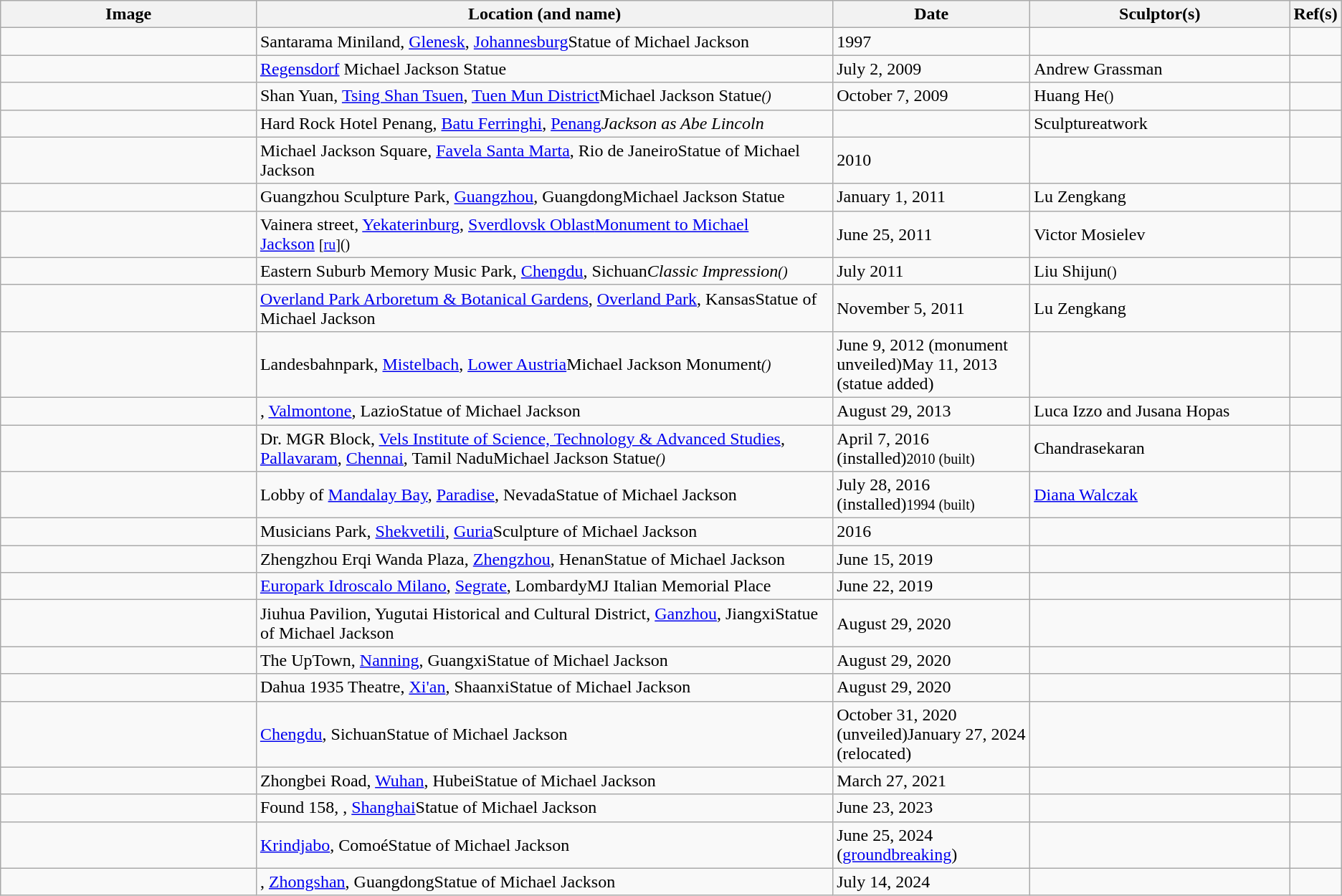<table class="wikitable sortable">
<tr>
<th class="unsortable" style="width:20%">Image</th>
<th style="width:45%">Location (and name)</th>
<th style="width:15%">Date</th>
<th style="width:25%">Sculptor(s)</th>
<th class="unsortable" style="width:5%">Ref(s)</th>
</tr>
<tr>
<td></td>
<td>Santarama Miniland, <a href='#'>Glenesk</a>, <a href='#'>Johannesburg</a>Statue of Michael Jackson<br><sup></sup></td>
<td>1997</td>
<td></td>
<td><br><sup></sup></td>
</tr>
<tr>
<td></td>
<td><a href='#'>Regensdorf</a> Michael Jackson Statue</td>
<td>July 2, 2009</td>
<td>Andrew Grassman</td>
<td></td>
</tr>
<tr>
<td></td>
<td>Shan Yuan, <a href='#'>Tsing Shan Tsuen</a>, <a href='#'>Tuen Mun District</a>Michael Jackson Statue<small><em>()</em></small><br><sup></sup></td>
<td>October 7, 2009</td>
<td>Huang He<small>()</small></td>
<td></td>
</tr>
<tr>
<td></td>
<td>Hard Rock Hotel Penang, <a href='#'>Batu Ferringhi</a>, <a href='#'>Penang</a><em>Jackson as Abe Lincoln</em><br><sup></sup></td>
<td></td>
<td>Sculptureatwork</td>
<td></td>
</tr>
<tr>
<td></td>
<td>Michael Jackson Square, <a href='#'>Favela Santa Marta</a>, Rio de JaneiroStatue of Michael Jackson<br><sup></sup></td>
<td>2010</td>
<td></td>
<td></td>
</tr>
<tr>
<td></td>
<td>Guangzhou Sculpture Park, <a href='#'>Guangzhou</a>, GuangdongMichael Jackson Statue<br><sup></sup></td>
<td>January 1, 2011</td>
<td>Lu Zengkang</td>
<td></td>
</tr>
<tr>
<td></td>
<td>Vainera street, <a href='#'>Yekaterinburg</a>, <a href='#'>Sverdlovsk Oblast</a><a href='#'>Monument to Michael Jackson</a> <small>[</small><small><a href='#'>ru</a></small><small>]</small><small>()</small><br><sup></sup></td>
<td>June 25, 2011</td>
<td>Victor Mosielev</td>
<td></td>
</tr>
<tr>
<td></td>
<td>Eastern Suburb Memory Music Park, <a href='#'>Chengdu</a>, Sichuan<em>Classic Impression</em><small><em>()</em></small><br><sup></sup></td>
<td>July 2011</td>
<td>Liu Shijun<small>()</small></td>
<td></td>
</tr>
<tr>
<td></td>
<td><a href='#'>Overland Park Arboretum & Botanical Gardens</a>, <a href='#'>Overland Park</a>, KansasStatue of Michael Jackson</td>
<td>November 5, 2011</td>
<td>Lu Zengkang</td>
<td></td>
</tr>
<tr>
<td></td>
<td>Landesbahnpark, <a href='#'>Mistelbach</a>, <a href='#'>Lower Austria</a>Michael Jackson Monument<small><em>()</em></small><br><sup></sup></td>
<td>June 9, 2012 (monument unveiled)May 11, 2013 (statue added)</td>
<td></td>
<td></td>
</tr>
<tr>
<td></td>
<td>, <a href='#'>Valmontone</a>, LazioStatue of Michael Jackson</td>
<td>August 29, 2013</td>
<td>Luca Izzo and Jusana Hopas</td>
<td></td>
</tr>
<tr>
<td></td>
<td>Dr. MGR Block, <a href='#'>Vels Institute of Science, Technology & Advanced Studies</a>, <a href='#'>Pallavaram</a>, <a href='#'>Chennai</a>, Tamil NaduMichael Jackson Statue<small><em>()</em></small><br><sup></sup></td>
<td>April 7, 2016 (installed)<small>2010 (built)</small></td>
<td>Chandrasekaran</td>
<td></td>
</tr>
<tr>
<td></td>
<td>Lobby of <a href='#'>Mandalay Bay</a>, <a href='#'>Paradise</a>, NevadaStatue of Michael Jackson</td>
<td>July 28, 2016 (installed)<small>1994 (built)</small></td>
<td><a href='#'>Diana Walczak</a></td>
<td></td>
</tr>
<tr>
<td></td>
<td>Musicians Park, <a href='#'>Shekvetili</a>, <a href='#'>Guria</a>Sculpture of Michael Jackson<br><sup></sup></td>
<td>2016</td>
<td></td>
<td></td>
</tr>
<tr>
<td></td>
<td>Zhengzhou Erqi Wanda Plaza, <a href='#'>Zhengzhou</a>, HenanStatue of Michael Jackson<br><sup></sup></td>
<td>June 15, 2019</td>
<td></td>
<td></td>
</tr>
<tr>
<td></td>
<td><a href='#'>Europark Idroscalo Milano</a>, <a href='#'>Segrate</a>, LombardyMJ Italian Memorial Place<br><sup></sup></td>
<td>June 22, 2019</td>
<td></td>
<td></td>
</tr>
<tr>
<td></td>
<td>Jiuhua Pavilion, Yugutai Historical and Cultural District, <a href='#'>Ganzhou</a>, JiangxiStatue of Michael Jackson</td>
<td>August 29, 2020</td>
<td></td>
<td></td>
</tr>
<tr>
<td></td>
<td>The UpTown, <a href='#'>Nanning</a>, GuangxiStatue of Michael Jackson<br><sup></sup></td>
<td>August 29, 2020</td>
<td></td>
<td></td>
</tr>
<tr>
<td></td>
<td>Dahua 1935 Theatre, <a href='#'>Xi'an</a>, ShaanxiStatue of Michael Jackson</td>
<td>August 29, 2020</td>
<td></td>
<td></td>
</tr>
<tr>
<td></td>
<td><a href='#'>Chengdu</a>, SichuanStatue of Michael Jackson</td>
<td>October 31, 2020 (unveiled)January 27, 2024 (relocated)</td>
<td></td>
<td></td>
</tr>
<tr>
<td></td>
<td>Zhongbei Road, <a href='#'>Wuhan</a>, HubeiStatue of Michael Jackson<br><sup></sup></td>
<td>March 27, 2021</td>
<td></td>
<td></td>
</tr>
<tr>
<td></td>
<td>Found 158, , <a href='#'>Shanghai</a>Statue of Michael Jackson<br><sup></sup></td>
<td>June 23, 2023</td>
<td></td>
<td></td>
</tr>
<tr>
<td></td>
<td><a href='#'>Krindjabo</a>,  ComoéStatue of Michael Jackson</td>
<td>June 25, 2024 (<a href='#'>groundbreaking</a>)</td>
<td></td>
<td></td>
</tr>
<tr>
<td></td>
<td>, <a href='#'>Zhongshan</a>, GuangdongStatue of Michael Jackson</td>
<td>July 14, 2024</td>
<td></td>
<td></td>
</tr>
</table>
